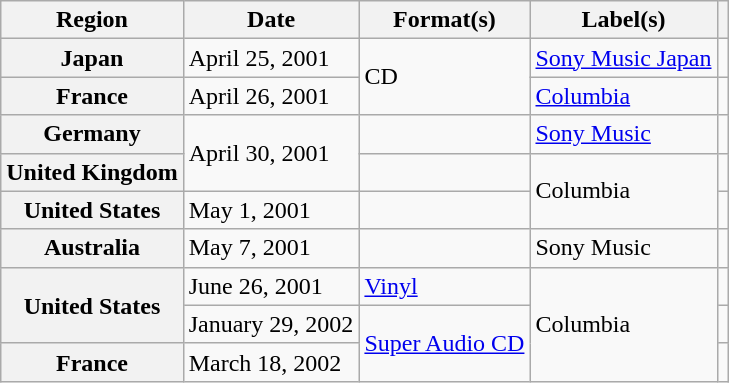<table class="wikitable plainrowheaders">
<tr>
<th scope="col">Region</th>
<th scope="col">Date</th>
<th scope="col">Format(s)</th>
<th scope="col">Label(s)</th>
<th scope="col"></th>
</tr>
<tr>
<th scope="row">Japan</th>
<td>April 25, 2001</td>
<td rowspan="2">CD</td>
<td><a href='#'>Sony Music Japan</a></td>
<td align="center"></td>
</tr>
<tr>
<th scope="row">France</th>
<td>April 26, 2001</td>
<td><a href='#'>Columbia</a></td>
<td align="center"></td>
</tr>
<tr>
<th scope="row">Germany</th>
<td rowspan="2">April 30, 2001</td>
<td></td>
<td><a href='#'>Sony Music</a></td>
<td align="center"></td>
</tr>
<tr>
<th scope="row">United Kingdom</th>
<td></td>
<td rowspan="2">Columbia</td>
<td align="center"></td>
</tr>
<tr>
<th scope="row">United States</th>
<td>May 1, 2001</td>
<td></td>
<td align="center"></td>
</tr>
<tr>
<th scope="row">Australia</th>
<td>May 7, 2001</td>
<td></td>
<td>Sony Music</td>
<td align="center"></td>
</tr>
<tr>
<th scope="row" rowspan="2">United States</th>
<td>June 26, 2001</td>
<td><a href='#'>Vinyl</a></td>
<td rowspan="3">Columbia</td>
<td align="center"></td>
</tr>
<tr>
<td>January 29, 2002</td>
<td rowspan="2"><a href='#'>Super Audio CD</a></td>
<td></td>
</tr>
<tr>
<th scope="row">France</th>
<td>March 18, 2002</td>
<td></td>
</tr>
</table>
